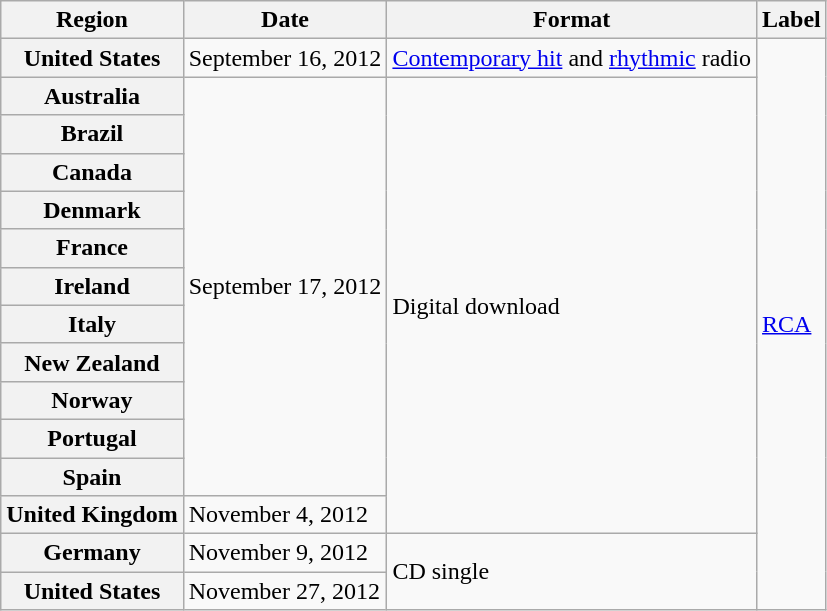<table class="wikitable plainrowheaders" border="1">
<tr>
<th scope="col">Region</th>
<th scope="col">Date</th>
<th scope="col">Format</th>
<th scope="col">Label</th>
</tr>
<tr>
<th scope="row">United States</th>
<td>September 16, 2012</td>
<td><a href='#'>Contemporary hit</a> and <a href='#'>rhythmic</a> radio</td>
<td rowspan="15"><a href='#'>RCA</a></td>
</tr>
<tr>
<th scope="row">Australia</th>
<td rowspan="11">September 17, 2012</td>
<td rowspan="12">Digital download</td>
</tr>
<tr>
<th scope="row">Brazil</th>
</tr>
<tr>
<th scope="row">Canada</th>
</tr>
<tr>
<th scope="row">Denmark</th>
</tr>
<tr>
<th scope="row">France</th>
</tr>
<tr>
<th scope="row">Ireland</th>
</tr>
<tr>
<th scope="row">Italy</th>
</tr>
<tr>
<th scope="row">New Zealand</th>
</tr>
<tr>
<th scope="row">Norway</th>
</tr>
<tr>
<th scope="row">Portugal</th>
</tr>
<tr>
<th scope="row">Spain</th>
</tr>
<tr>
<th scope="row">United Kingdom</th>
<td>November 4, 2012</td>
</tr>
<tr>
<th scope="row">Germany</th>
<td>November 9, 2012</td>
<td rowspan="2">CD single</td>
</tr>
<tr>
<th scope="row">United States</th>
<td>November 27, 2012</td>
</tr>
</table>
